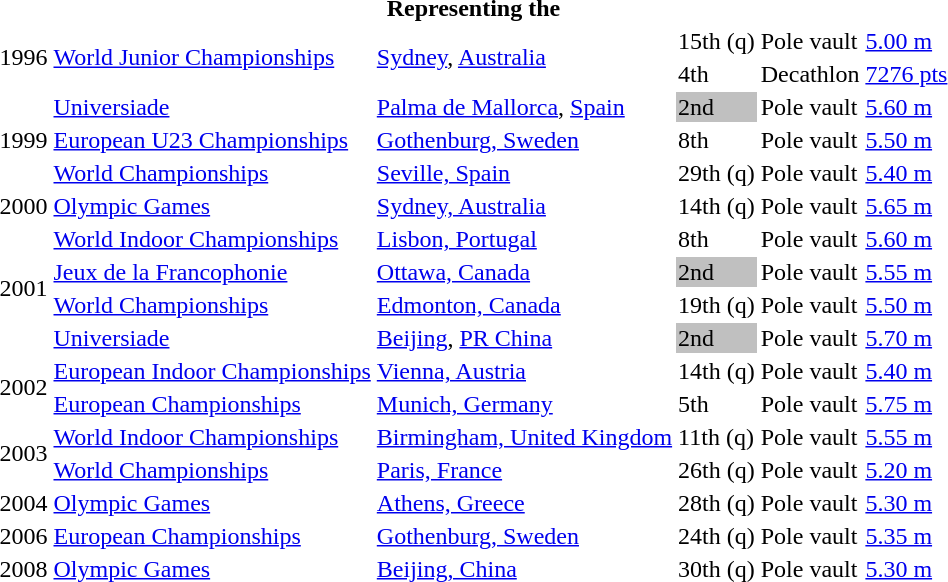<table>
<tr>
<th colspan="6">Representing the </th>
</tr>
<tr>
<td rowspan=2>1996</td>
<td rowspan=2><a href='#'>World Junior Championships</a></td>
<td rowspan=2><a href='#'>Sydney</a>, <a href='#'>Australia</a></td>
<td>15th (q)</td>
<td>Pole vault</td>
<td><a href='#'>5.00 m</a></td>
</tr>
<tr>
<td>4th</td>
<td>Decathlon</td>
<td><a href='#'>7276 pts</a></td>
</tr>
<tr>
<td rowspan=3>1999</td>
<td><a href='#'>Universiade</a></td>
<td><a href='#'>Palma de Mallorca</a>, <a href='#'>Spain</a></td>
<td bgcolor=silver>2nd</td>
<td>Pole vault</td>
<td><a href='#'>5.60 m</a></td>
</tr>
<tr>
<td><a href='#'>European U23 Championships</a></td>
<td><a href='#'>Gothenburg, Sweden</a></td>
<td>8th</td>
<td>Pole vault</td>
<td><a href='#'>5.50 m</a></td>
</tr>
<tr>
<td><a href='#'>World Championships</a></td>
<td><a href='#'>Seville, Spain</a></td>
<td>29th (q)</td>
<td>Pole vault</td>
<td><a href='#'>5.40 m</a></td>
</tr>
<tr>
<td>2000</td>
<td><a href='#'>Olympic Games</a></td>
<td><a href='#'>Sydney, Australia</a></td>
<td>14th (q)</td>
<td>Pole vault</td>
<td><a href='#'>5.65 m</a></td>
</tr>
<tr>
<td rowspan=4>2001</td>
<td><a href='#'>World Indoor Championships</a></td>
<td><a href='#'>Lisbon, Portugal</a></td>
<td>8th</td>
<td>Pole vault</td>
<td><a href='#'>5.60 m</a></td>
</tr>
<tr>
<td><a href='#'>Jeux de la Francophonie</a></td>
<td><a href='#'>Ottawa, Canada</a></td>
<td bgcolor=silver>2nd</td>
<td>Pole vault</td>
<td><a href='#'>5.55 m</a></td>
</tr>
<tr>
<td><a href='#'>World Championships</a></td>
<td><a href='#'>Edmonton, Canada</a></td>
<td>19th (q)</td>
<td>Pole vault</td>
<td><a href='#'>5.50 m</a></td>
</tr>
<tr>
<td><a href='#'>Universiade</a></td>
<td><a href='#'>Beijing</a>, <a href='#'>PR China</a></td>
<td bgcolor=silver>2nd</td>
<td>Pole vault</td>
<td><a href='#'>5.70 m</a></td>
</tr>
<tr>
<td rowspan=2>2002</td>
<td><a href='#'>European Indoor Championships</a></td>
<td><a href='#'>Vienna, Austria</a></td>
<td>14th (q)</td>
<td>Pole vault</td>
<td><a href='#'>5.40 m</a></td>
</tr>
<tr>
<td><a href='#'>European Championships</a></td>
<td><a href='#'>Munich, Germany</a></td>
<td>5th</td>
<td>Pole vault</td>
<td><a href='#'>5.75 m</a></td>
</tr>
<tr>
<td rowspan=2>2003</td>
<td><a href='#'>World Indoor Championships</a></td>
<td><a href='#'>Birmingham, United Kingdom</a></td>
<td>11th (q)</td>
<td>Pole vault</td>
<td><a href='#'>5.55 m</a></td>
</tr>
<tr>
<td><a href='#'>World Championships</a></td>
<td><a href='#'>Paris, France</a></td>
<td>26th (q)</td>
<td>Pole vault</td>
<td><a href='#'>5.20 m</a></td>
</tr>
<tr>
<td>2004</td>
<td><a href='#'>Olympic Games</a></td>
<td><a href='#'>Athens, Greece</a></td>
<td>28th (q)</td>
<td>Pole vault</td>
<td><a href='#'>5.30 m</a></td>
</tr>
<tr>
<td>2006</td>
<td><a href='#'>European Championships</a></td>
<td><a href='#'>Gothenburg, Sweden</a></td>
<td>24th (q)</td>
<td>Pole vault</td>
<td><a href='#'>5.35 m</a></td>
</tr>
<tr>
<td>2008</td>
<td><a href='#'>Olympic Games</a></td>
<td><a href='#'>Beijing, China</a></td>
<td>30th (q)</td>
<td>Pole vault</td>
<td><a href='#'>5.30 m</a></td>
</tr>
</table>
